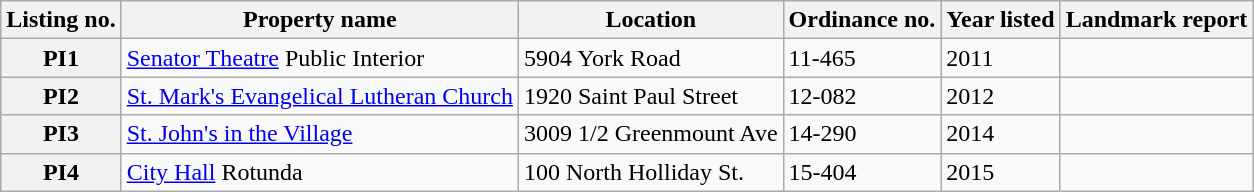<table class="wikitable sortable">
<tr>
<th>Listing no.</th>
<th>Property name</th>
<th>Location</th>
<th>Ordinance no.</th>
<th>Year listed</th>
<th>Landmark report</th>
</tr>
<tr>
<th>PI1</th>
<td><a href='#'>Senator Theatre</a> Public Interior</td>
<td>5904 York Road</td>
<td>11-465</td>
<td>2011</td>
<td></td>
</tr>
<tr>
<th>PI2</th>
<td><a href='#'>St. Mark's Evangelical Lutheran Church</a></td>
<td>1920 Saint Paul Street</td>
<td>12-082</td>
<td>2012</td>
<td></td>
</tr>
<tr>
<th>PI3</th>
<td><a href='#'>St. John's in the Village</a></td>
<td>3009 1/2 Greenmount Ave</td>
<td>14-290</td>
<td>2014</td>
<td></td>
</tr>
<tr>
<th>PI4</th>
<td><a href='#'>City Hall</a> Rotunda</td>
<td>100 North Holliday St.</td>
<td>15-404</td>
<td>2015</td>
<td></td>
</tr>
</table>
